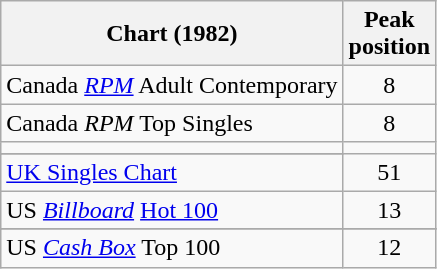<table class="wikitable sortable">
<tr>
<th align="left">Chart (1982)</th>
<th align="left">Peak<br>position</th>
</tr>
<tr>
<td>Canada <em><a href='#'>RPM</a></em> Adult Contemporary</td>
<td style="text-align:center;">8</td>
</tr>
<tr>
<td>Canada <em>RPM</em> Top Singles</td>
<td style="text-align:center;">8</td>
</tr>
<tr>
<td></td>
</tr>
<tr>
</tr>
<tr>
<td><a href='#'>UK Singles Chart</a></td>
<td style="text-align:center;">51</td>
</tr>
<tr>
<td>US <em><a href='#'>Billboard</a></em> <a href='#'>Hot 100</a></td>
<td style="text-align:center;">13</td>
</tr>
<tr>
</tr>
<tr>
<td>US <em><a href='#'>Cash Box</a></em> Top 100</td>
<td style="text-align:center;">12</td>
</tr>
</table>
